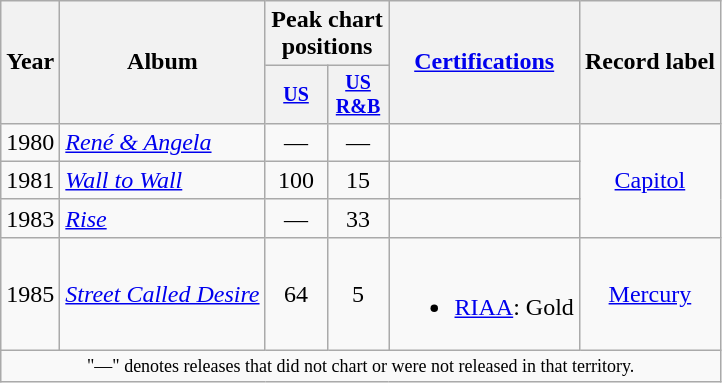<table class="wikitable" style="text-align:center;">
<tr>
<th rowspan="2">Year</th>
<th rowspan="2">Album</th>
<th colspan="2">Peak chart positions</th>
<th rowspan="2"><a href='#'>Certifications</a></th>
<th rowspan="2">Record label</th>
</tr>
<tr style="font-size:smaller;">
<th width="35"><a href='#'>US</a><br></th>
<th width="35"><a href='#'>US<br>R&B</a><br></th>
</tr>
<tr>
<td rowspan="1">1980</td>
<td align="left"><em><a href='#'>René & Angela</a></em></td>
<td>—</td>
<td>—</td>
<td></td>
<td rowspan="3"><a href='#'>Capitol</a></td>
</tr>
<tr>
<td rowspan="1">1981</td>
<td align="left"><em><a href='#'>Wall to Wall</a></em></td>
<td>100</td>
<td>15</td>
<td></td>
</tr>
<tr>
<td rowspan="1">1983</td>
<td align="left"><em><a href='#'>Rise</a></em></td>
<td>—</td>
<td>33</td>
<td></td>
</tr>
<tr>
<td rowspan="1">1985</td>
<td align="left"><em><a href='#'>Street Called Desire</a></em></td>
<td>64</td>
<td>5</td>
<td><br><ul><li><a href='#'>RIAA</a>: Gold</li></ul></td>
<td rowspan="1"><a href='#'>Mercury</a></td>
</tr>
<tr>
<td colspan="6" style="text-align:center; font-size:9pt;">"—" denotes releases that did not chart or were not released in that territory.</td>
</tr>
</table>
